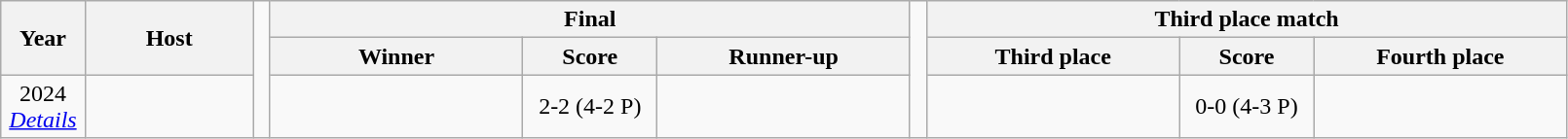<table class="wikitable" style="text-align:center">
<tr>
<th rowspan=2 width=5%>Year</th>
<th rowspan=2 width=10%>Host</th>
<td width=1% rowspan=3></td>
<th colspan=3>Final</th>
<td width=1% rowspan=3></td>
<th colspan=3>Third place match</th>
</tr>
<tr bgcolor=#EFEFEF>
<th width=15%>Winner</th>
<th width=8%>Score</th>
<th width=15%>Runner-up</th>
<th width=15%>Third place</th>
<th width=8%>Score</th>
<th width=15%>Fourth place</th>
</tr>
<tr>
<td>2024<br><em><a href='#'>Details</a></em></td>
<td></td>
<td></td>
<td>2-2 (4-2 P)</td>
<td></td>
<td></td>
<td>0-0 (4-3 P)</td>
<td></td>
</tr>
</table>
